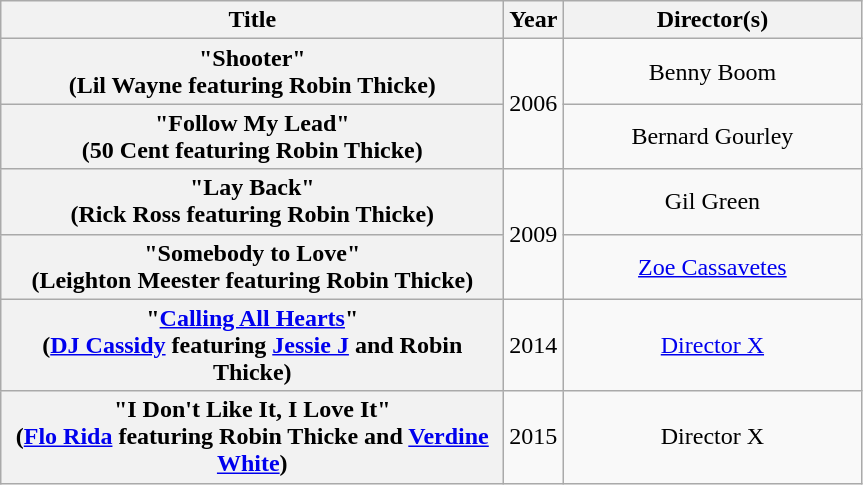<table class="wikitable plainrowheaders" style="text-align:center;" border="1">
<tr>
<th scope="col" style="width:20.5em;">Title</th>
<th scope="col">Year</th>
<th scope="col" style="width:12em;">Director(s)</th>
</tr>
<tr>
<th scope="row">"Shooter"<br><span>(Lil Wayne featuring Robin Thicke)</span></th>
<td rowspan="2">2006</td>
<td>Benny Boom</td>
</tr>
<tr>
<th scope="row">"Follow My Lead"<br><span>(50 Cent featuring Robin Thicke)</span></th>
<td>Bernard Gourley</td>
</tr>
<tr>
<th scope="row">"Lay Back"<br><span>(Rick Ross featuring Robin Thicke)</span></th>
<td rowspan="2">2009</td>
<td>Gil Green</td>
</tr>
<tr>
<th scope="row">"Somebody to Love"<br><span>(Leighton Meester featuring Robin Thicke)</span></th>
<td><a href='#'>Zoe Cassavetes</a></td>
</tr>
<tr>
<th scope="row">"<a href='#'>Calling All Hearts</a>"<br><span>(<a href='#'>DJ Cassidy</a> featuring <a href='#'>Jessie J</a> and Robin Thicke)</span></th>
<td>2014</td>
<td><a href='#'>Director X</a></td>
</tr>
<tr>
<th scope="row">"I Don't Like It, I Love It"<br><span>(<a href='#'>Flo Rida</a> featuring Robin Thicke and <a href='#'>Verdine White</a>)</span></th>
<td>2015</td>
<td>Director X</td>
</tr>
</table>
